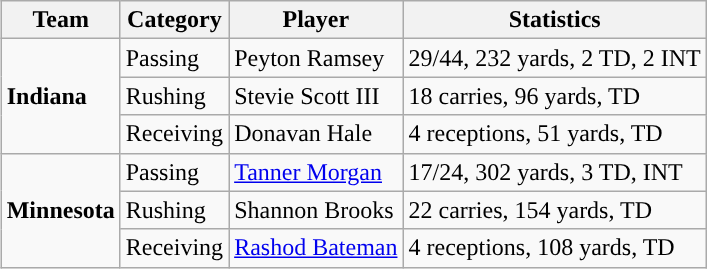<table class="wikitable" style="float: right;">
<tr>
<th>Team</th>
<th>Category</th>
<th>Player</th>
<th>Statistics</th>
</tr>
<tr>
<td rowspan=3><strong>Indiana</strong></td>
<td>Passing</td>
<td>Peyton Ramsey</td>
<td>29/44, 232 yards, 2 TD, 2 INT</td>
</tr>
<tr>
<td>Rushing</td>
<td>Stevie Scott III</td>
<td>18 carries, 96 yards, TD</td>
</tr>
<tr>
<td>Receiving</td>
<td>Donavan Hale</td>
<td>4 receptions, 51 yards, TD</td>
</tr>
<tr>
<td rowspan=3><strong>Minnesota</strong></td>
<td>Passing</td>
<td><a href='#'>Tanner Morgan</a></td>
<td>17/24, 302 yards, 3 TD, INT</td>
</tr>
<tr>
<td>Rushing</td>
<td>Shannon Brooks</td>
<td>22 carries, 154 yards, TD</td>
</tr>
<tr>
<td>Receiving</td>
<td><a href='#'>Rashod Bateman</a></td>
<td>4 receptions, 108 yards, TD</td>
</tr>
</table>
